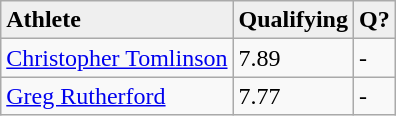<table class="wikitable">
<tr>
<td !align="center" bgcolor="efefef"><strong>Athlete</strong></td>
<td !align="center" bgcolor="efefef"><strong>Qualifying</strong></td>
<td !align="center" bgcolor="efefef"><strong>Q?</strong></td>
</tr>
<tr>
<td><a href='#'>Christopher Tomlinson</a></td>
<td>7.89</td>
<td>-</td>
</tr>
<tr>
<td><a href='#'>Greg Rutherford</a></td>
<td>7.77</td>
<td>-</td>
</tr>
</table>
